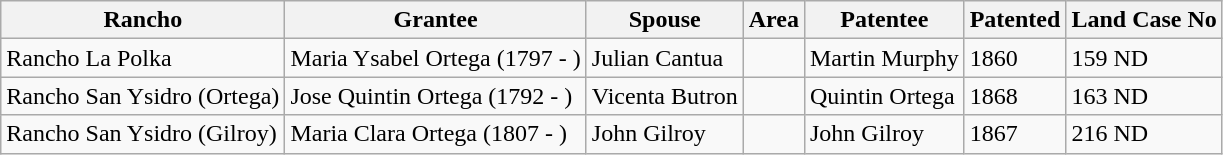<table class="wikitable">
<tr>
<th>Rancho</th>
<th>Grantee</th>
<th>Spouse</th>
<th>Area</th>
<th>Patentee</th>
<th>Patented</th>
<th>Land Case No</th>
</tr>
<tr>
<td>Rancho La Polka</td>
<td>Maria Ysabel Ortega (1797 - )</td>
<td>Julian Cantua</td>
<td></td>
<td>Martin Murphy</td>
<td>1860</td>
<td>159 ND</td>
</tr>
<tr>
<td>Rancho San Ysidro (Ortega)</td>
<td>Jose Quintin Ortega (1792 - )</td>
<td>Vicenta Butron</td>
<td></td>
<td>Quintin Ortega</td>
<td>1868</td>
<td>163 ND</td>
</tr>
<tr>
<td>Rancho San Ysidro (Gilroy)</td>
<td>Maria Clara Ortega (1807 - )</td>
<td>John Gilroy</td>
<td></td>
<td>John Gilroy</td>
<td>1867</td>
<td>216 ND</td>
</tr>
</table>
